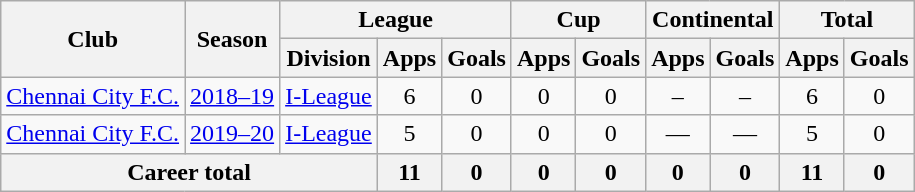<table class="wikitable" style="text-align: center;">
<tr>
<th rowspan="2">Club</th>
<th rowspan="2">Season</th>
<th colspan="3">League</th>
<th colspan="2">Cup</th>
<th colspan="2">Continental</th>
<th colspan="2">Total</th>
</tr>
<tr>
<th>Division</th>
<th>Apps</th>
<th>Goals</th>
<th>Apps</th>
<th>Goals</th>
<th>Apps</th>
<th>Goals</th>
<th>Apps</th>
<th>Goals</th>
</tr>
<tr>
<td rowspan="1"><a href='#'>Chennai City F.C.</a></td>
<td><a href='#'>2018–19</a></td>
<td><a href='#'>I-League</a></td>
<td>6</td>
<td>0</td>
<td>0</td>
<td>0</td>
<td>–</td>
<td>–</td>
<td>6</td>
<td>0</td>
</tr>
<tr>
<td rowspan="1"><a href='#'>Chennai City F.C.</a></td>
<td><a href='#'>2019–20</a></td>
<td><a href='#'>I-League</a></td>
<td>5</td>
<td>0</td>
<td>0</td>
<td>0</td>
<td>—</td>
<td>—</td>
<td>5</td>
<td>0</td>
</tr>
<tr>
<th colspan="3">Career total</th>
<th>11</th>
<th>0</th>
<th>0</th>
<th>0</th>
<th>0</th>
<th>0</th>
<th>11</th>
<th>0</th>
</tr>
</table>
